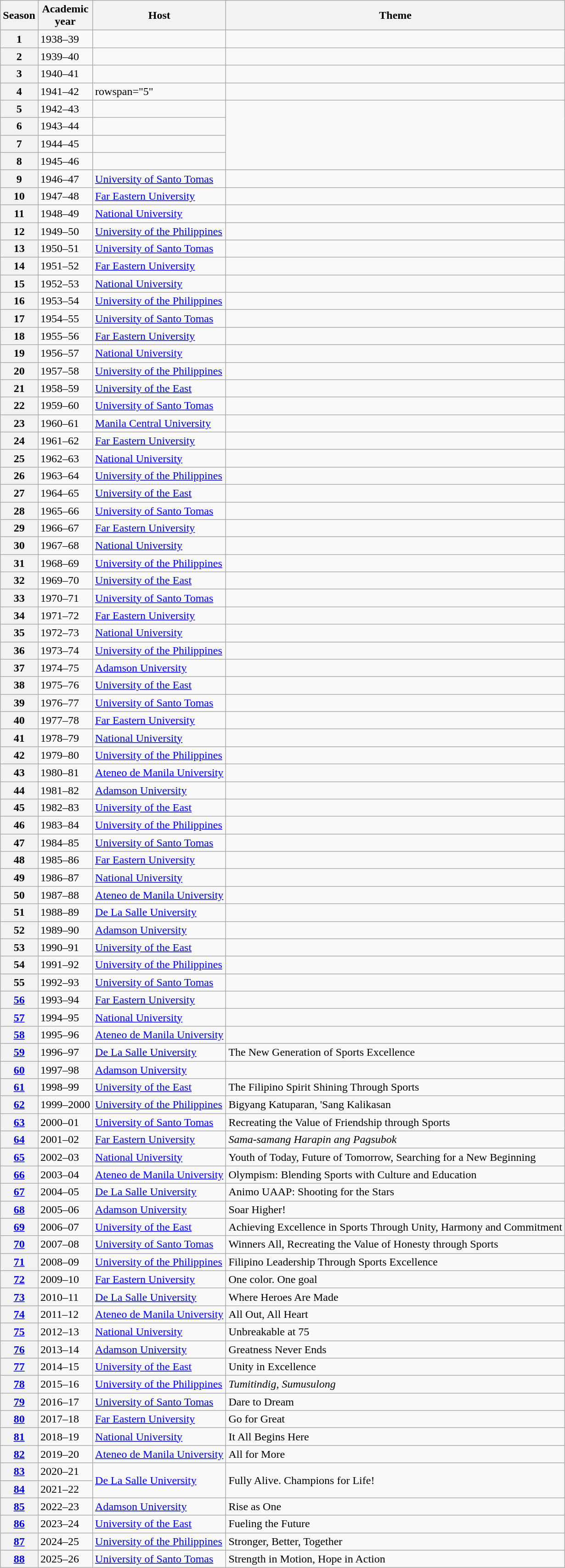<table class="wikitable">
<tr>
<th>Season</th>
<th>Academic<br>year</th>
<th>Host</th>
<th>Theme</th>
</tr>
<tr>
<th>1</th>
<td>1938–39</td>
<td></td>
<td></td>
</tr>
<tr>
<th>2</th>
<td>1939–40</td>
<td></td>
<td></td>
</tr>
<tr>
<th>3</th>
<td>1940–41</td>
<td></td>
<td></td>
</tr>
<tr>
<th>4</th>
<td>1941–42</td>
<td>rowspan="5" </td>
<td></td>
</tr>
<tr>
<th>5</th>
<td>1942–43</td>
<td></td>
</tr>
<tr>
<th>6</th>
<td>1943–44</td>
<td></td>
</tr>
<tr>
<th>7</th>
<td>1944–45</td>
<td></td>
</tr>
<tr>
<th>8</th>
<td>1945–46</td>
<td></td>
</tr>
<tr>
<th>9</th>
<td>1946–47</td>
<td><a href='#'>University of Santo Tomas</a></td>
<td></td>
</tr>
<tr>
<th>10</th>
<td>1947–48</td>
<td><a href='#'>Far Eastern University</a></td>
<td></td>
</tr>
<tr>
<th>11</th>
<td>1948–49</td>
<td><a href='#'>National University</a></td>
<td></td>
</tr>
<tr>
<th>12</th>
<td>1949–50</td>
<td><a href='#'>University of the Philippines</a></td>
<td></td>
</tr>
<tr>
<th>13</th>
<td>1950–51</td>
<td><a href='#'>University of Santo Tomas</a></td>
<td></td>
</tr>
<tr>
<th>14</th>
<td>1951–52</td>
<td><a href='#'>Far Eastern University</a></td>
<td></td>
</tr>
<tr>
<th>15</th>
<td>1952–53</td>
<td><a href='#'>National University</a></td>
<td></td>
</tr>
<tr>
<th>16</th>
<td>1953–54</td>
<td><a href='#'>University of the Philippines</a></td>
<td></td>
</tr>
<tr>
<th>17</th>
<td>1954–55</td>
<td><a href='#'>University of Santo Tomas</a></td>
<td></td>
</tr>
<tr>
<th>18</th>
<td>1955–56</td>
<td><a href='#'>Far Eastern University</a></td>
<td></td>
</tr>
<tr>
<th>19</th>
<td>1956–57</td>
<td><a href='#'>National University</a></td>
<td></td>
</tr>
<tr>
<th>20</th>
<td>1957–58</td>
<td><a href='#'>University of the Philippines</a></td>
<td></td>
</tr>
<tr>
<th>21</th>
<td>1958–59</td>
<td><a href='#'>University of the East</a></td>
<td></td>
</tr>
<tr>
<th>22</th>
<td>1959–60</td>
<td><a href='#'>University of Santo Tomas</a></td>
<td></td>
</tr>
<tr>
<th>23</th>
<td>1960–61</td>
<td><a href='#'>Manila Central University</a></td>
<td></td>
</tr>
<tr>
<th>24</th>
<td>1961–62</td>
<td><a href='#'>Far Eastern University</a></td>
<td></td>
</tr>
<tr>
<th>25</th>
<td>1962–63</td>
<td><a href='#'>National University</a></td>
<td></td>
</tr>
<tr>
<th>26</th>
<td>1963–64</td>
<td><a href='#'>University of the Philippines</a></td>
<td></td>
</tr>
<tr>
<th>27</th>
<td>1964–65</td>
<td><a href='#'>University of the East</a></td>
<td></td>
</tr>
<tr>
<th>28</th>
<td>1965–66</td>
<td><a href='#'>University of Santo Tomas</a></td>
<td></td>
</tr>
<tr>
<th>29</th>
<td>1966–67</td>
<td><a href='#'>Far Eastern University</a></td>
<td></td>
</tr>
<tr>
<th>30</th>
<td>1967–68</td>
<td><a href='#'>National University</a></td>
<td></td>
</tr>
<tr>
<th>31</th>
<td>1968–69</td>
<td><a href='#'>University of the Philippines</a></td>
<td></td>
</tr>
<tr>
<th>32</th>
<td>1969–70</td>
<td><a href='#'>University of the East</a></td>
<td></td>
</tr>
<tr>
<th>33</th>
<td>1970–71</td>
<td><a href='#'>University of Santo Tomas</a></td>
<td></td>
</tr>
<tr>
<th>34</th>
<td>1971–72</td>
<td><a href='#'>Far Eastern University</a></td>
<td></td>
</tr>
<tr>
<th>35</th>
<td>1972–73</td>
<td><a href='#'>National University</a></td>
<td></td>
</tr>
<tr>
<th>36</th>
<td>1973–74</td>
<td><a href='#'>University of the Philippines</a></td>
<td></td>
</tr>
<tr>
<th>37</th>
<td>1974–75</td>
<td><a href='#'>Adamson University</a></td>
<td></td>
</tr>
<tr>
<th>38</th>
<td>1975–76</td>
<td><a href='#'>University of the East</a></td>
<td></td>
</tr>
<tr>
<th>39</th>
<td>1976–77</td>
<td><a href='#'>University of Santo Tomas</a></td>
<td></td>
</tr>
<tr>
<th>40</th>
<td>1977–78</td>
<td><a href='#'>Far Eastern University</a></td>
<td></td>
</tr>
<tr>
<th>41</th>
<td>1978–79</td>
<td><a href='#'>National University</a></td>
<td></td>
</tr>
<tr>
<th>42</th>
<td>1979–80</td>
<td><a href='#'>University of the Philippines</a></td>
<td></td>
</tr>
<tr>
<th>43</th>
<td>1980–81</td>
<td><a href='#'>Ateneo de Manila University</a></td>
<td></td>
</tr>
<tr>
<th>44</th>
<td>1981–82</td>
<td><a href='#'>Adamson University</a></td>
<td></td>
</tr>
<tr>
<th>45</th>
<td>1982–83</td>
<td><a href='#'>University of the East</a></td>
<td></td>
</tr>
<tr>
<th>46</th>
<td>1983–84</td>
<td><a href='#'>University of the Philippines</a></td>
<td></td>
</tr>
<tr>
<th>47</th>
<td>1984–85</td>
<td><a href='#'>University of Santo Tomas</a></td>
<td></td>
</tr>
<tr>
<th>48</th>
<td>1985–86</td>
<td><a href='#'>Far Eastern University</a></td>
<td></td>
</tr>
<tr>
<th>49</th>
<td>1986–87</td>
<td><a href='#'>National University</a></td>
<td></td>
</tr>
<tr>
<th>50</th>
<td>1987–88</td>
<td><a href='#'>Ateneo de Manila University</a></td>
<td></td>
</tr>
<tr>
<th>51</th>
<td>1988–89</td>
<td><a href='#'>De La Salle University</a></td>
<td></td>
</tr>
<tr>
<th>52</th>
<td>1989–90</td>
<td><a href='#'>Adamson University</a></td>
<td></td>
</tr>
<tr>
<th>53</th>
<td>1990–91</td>
<td><a href='#'>University of the East</a></td>
<td></td>
</tr>
<tr>
<th>54</th>
<td>1991–92</td>
<td><a href='#'>University of the Philippines</a></td>
<td></td>
</tr>
<tr>
<th>55</th>
<td>1992–93</td>
<td><a href='#'>University of Santo Tomas</a></td>
<td></td>
</tr>
<tr>
<th><a href='#'>56</a></th>
<td>1993–94</td>
<td><a href='#'>Far Eastern University</a></td>
<td></td>
</tr>
<tr>
<th><a href='#'>57</a></th>
<td>1994–95</td>
<td><a href='#'>National University</a></td>
<td></td>
</tr>
<tr>
<th><a href='#'>58</a></th>
<td>1995–96</td>
<td><a href='#'>Ateneo de Manila University</a></td>
<td></td>
</tr>
<tr>
<th><a href='#'>59</a></th>
<td>1996–97</td>
<td><a href='#'>De La Salle University</a></td>
<td>The New Generation of Sports Excellence</td>
</tr>
<tr>
<th><a href='#'>60</a></th>
<td>1997–98</td>
<td><a href='#'>Adamson University</a></td>
<td></td>
</tr>
<tr>
<th><a href='#'>61</a></th>
<td>1998–99</td>
<td><a href='#'>University of the East</a></td>
<td>The Filipino Spirit Shining Through Sports</td>
</tr>
<tr>
<th><a href='#'>62</a></th>
<td>1999–2000</td>
<td><a href='#'>University of the Philippines</a></td>
<td>Bigyang Katuparan, 'Sang Kalikasan</td>
</tr>
<tr>
<th><a href='#'>63</a></th>
<td>2000–01</td>
<td><a href='#'>University of Santo Tomas</a></td>
<td>Recreating the Value of Friendship through Sports</td>
</tr>
<tr>
<th><a href='#'>64</a></th>
<td>2001–02</td>
<td><a href='#'>Far Eastern University</a></td>
<td><em>Sama-samang Harapin ang Pagsubok</em></td>
</tr>
<tr>
<th><a href='#'>65</a></th>
<td>2002–03</td>
<td><a href='#'>National University</a></td>
<td>Youth of Today, Future of Tomorrow, Searching for a New Beginning</td>
</tr>
<tr>
<th><a href='#'>66</a></th>
<td>2003–04</td>
<td><a href='#'>Ateneo de Manila University</a></td>
<td>Olympism: Blending Sports with Culture and Education</td>
</tr>
<tr>
<th><a href='#'>67</a></th>
<td>2004–05</td>
<td><a href='#'>De La Salle University</a></td>
<td>Animo UAAP: Shooting for the Stars</td>
</tr>
<tr>
<th><a href='#'>68</a></th>
<td>2005–06</td>
<td><a href='#'>Adamson University</a></td>
<td>Soar Higher!</td>
</tr>
<tr>
<th><a href='#'>69</a></th>
<td>2006–07</td>
<td><a href='#'>University of the East</a></td>
<td>Achieving Excellence in Sports Through Unity, Harmony and Commitment</td>
</tr>
<tr>
<th><a href='#'>70</a></th>
<td>2007–08</td>
<td><a href='#'>University of Santo Tomas</a></td>
<td>Winners All, Recreating the Value of Honesty through Sports</td>
</tr>
<tr>
<th><a href='#'>71</a></th>
<td>2008–09</td>
<td><a href='#'>University of the Philippines</a></td>
<td>Filipino Leadership Through Sports Excellence</td>
</tr>
<tr>
<th><a href='#'>72</a></th>
<td>2009–10</td>
<td><a href='#'>Far Eastern University</a></td>
<td>One color. One goal</td>
</tr>
<tr>
<th><a href='#'>73</a></th>
<td>2010–11</td>
<td><a href='#'>De La Salle University</a></td>
<td>Where Heroes Are Made</td>
</tr>
<tr>
<th><a href='#'>74</a></th>
<td>2011–12</td>
<td><a href='#'>Ateneo de Manila University</a></td>
<td>All Out, All Heart</td>
</tr>
<tr>
<th><a href='#'>75</a></th>
<td>2012–13</td>
<td><a href='#'>National University</a></td>
<td>Unbreakable at 75</td>
</tr>
<tr>
<th><a href='#'>76</a></th>
<td>2013–14</td>
<td><a href='#'>Adamson University</a></td>
<td>Greatness Never Ends</td>
</tr>
<tr>
<th><a href='#'>77</a></th>
<td>2014–15</td>
<td><a href='#'>University of the East</a></td>
<td>Unity in Excellence</td>
</tr>
<tr>
<th><a href='#'>78</a></th>
<td>2015–16</td>
<td><a href='#'>University of the Philippines</a></td>
<td><em>Tumitindig, Sumusulong</em></td>
</tr>
<tr>
<th><a href='#'>79</a></th>
<td>2016–17</td>
<td><a href='#'>University of Santo Tomas</a></td>
<td>Dare to Dream</td>
</tr>
<tr>
<th><a href='#'>80</a></th>
<td>2017–18</td>
<td><a href='#'>Far Eastern University</a></td>
<td>Go for Great</td>
</tr>
<tr>
<th><a href='#'>81</a></th>
<td>2018–19</td>
<td><a href='#'>National University</a></td>
<td>It All Begins Here</td>
</tr>
<tr>
<th><a href='#'>82</a></th>
<td>2019–20</td>
<td><a href='#'>Ateneo de Manila University</a></td>
<td>All for More</td>
</tr>
<tr>
<th><a href='#'>83</a></th>
<td>2020–21</td>
<td rowspan="2"><a href='#'>De La Salle University</a></td>
<td rowspan="2">Fully Alive. Champions for Life!</td>
</tr>
<tr>
<th><a href='#'>84</a></th>
<td>2021–22</td>
</tr>
<tr>
<th><a href='#'>85</a></th>
<td>2022–23</td>
<td><a href='#'>Adamson University</a></td>
<td>Rise as One</td>
</tr>
<tr>
<th><a href='#'>86</a></th>
<td>2023–24</td>
<td><a href='#'>University of the East</a></td>
<td>Fueling the Future</td>
</tr>
<tr>
<th><a href='#'>87</a></th>
<td>2024–25</td>
<td><a href='#'>University of the Philippines</a></td>
<td>Stronger, Better, Together</td>
</tr>
<tr>
<th><a href='#'>88</a></th>
<td>2025–26</td>
<td><a href='#'>University of Santo Tomas</a></td>
<td>Strength in Motion, Hope in Action</td>
</tr>
</table>
